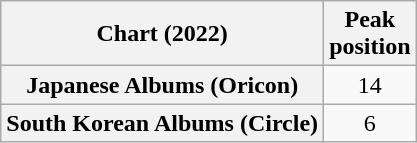<table class="wikitable sortable plainrowheaders" style="text-align:center">
<tr>
<th scope="col">Chart (2022)</th>
<th scope="col">Peak<br>position</th>
</tr>
<tr>
<th scope="row">Japanese Albums (Oricon)</th>
<td>14</td>
</tr>
<tr>
<th scope="row">South Korean Albums (Circle)</th>
<td>6</td>
</tr>
</table>
